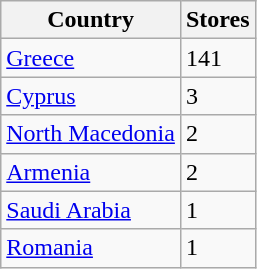<table class="wikitable sortable">
<tr>
<th>Country</th>
<th>Stores</th>
</tr>
<tr>
<td><a href='#'>Greece</a> </td>
<td>141</td>
</tr>
<tr>
<td><a href='#'>Cyprus</a> </td>
<td>3</td>
</tr>
<tr>
<td><a href='#'>North Macedonia</a> </td>
<td>2</td>
</tr>
<tr>
<td><a href='#'>Armenia</a> </td>
<td>2</td>
</tr>
<tr>
<td><a href='#'>Saudi Arabia</a> </td>
<td>1</td>
</tr>
<tr>
<td><a href='#'>Romania</a> </td>
<td>1</td>
</tr>
</table>
